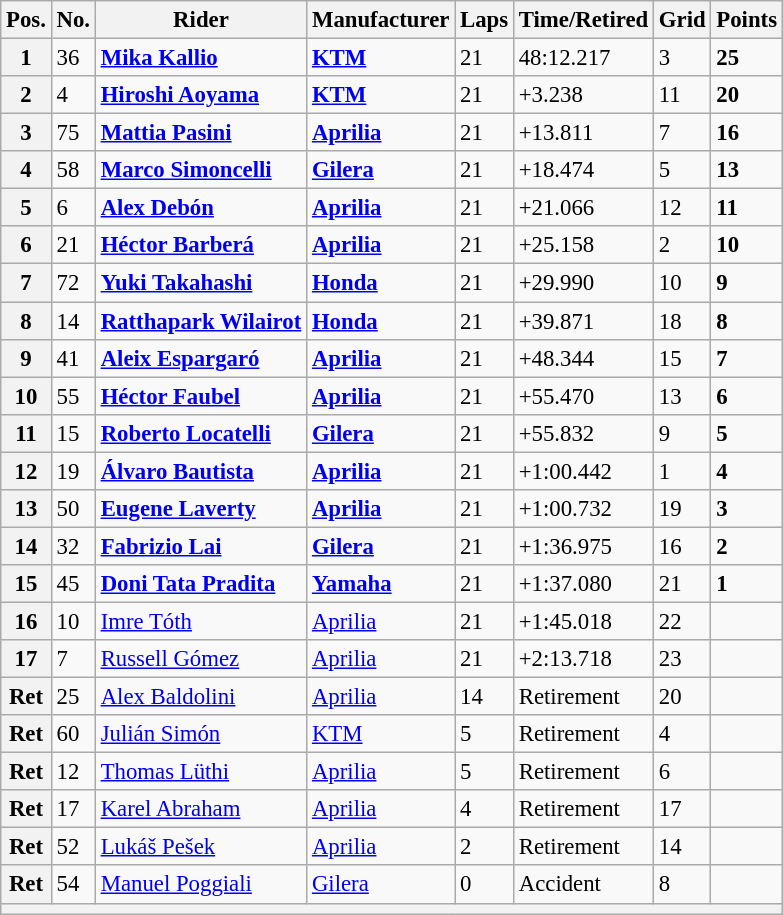<table class="wikitable" style="font-size: 95%;">
<tr>
<th>Pos.</th>
<th>No.</th>
<th>Rider</th>
<th>Manufacturer</th>
<th>Laps</th>
<th>Time/Retired</th>
<th>Grid</th>
<th>Points</th>
</tr>
<tr>
<th>1</th>
<td>36</td>
<td> <strong><a href='#'>Mika Kallio</a></strong></td>
<td><strong><a href='#'>KTM</a></strong></td>
<td>21</td>
<td>48:12.217</td>
<td>3</td>
<td><strong>25</strong></td>
</tr>
<tr>
<th>2</th>
<td>4</td>
<td> <strong><a href='#'>Hiroshi Aoyama</a></strong></td>
<td><strong><a href='#'>KTM</a></strong></td>
<td>21</td>
<td>+3.238</td>
<td>11</td>
<td><strong>20</strong></td>
</tr>
<tr>
<th>3</th>
<td>75</td>
<td> <strong><a href='#'>Mattia Pasini</a></strong></td>
<td><strong><a href='#'>Aprilia</a></strong></td>
<td>21</td>
<td>+13.811</td>
<td>7</td>
<td><strong>16</strong></td>
</tr>
<tr>
<th>4</th>
<td>58</td>
<td> <strong><a href='#'>Marco Simoncelli</a></strong></td>
<td><strong><a href='#'>Gilera</a></strong></td>
<td>21</td>
<td>+18.474</td>
<td>5</td>
<td><strong>13</strong></td>
</tr>
<tr>
<th>5</th>
<td>6</td>
<td> <strong><a href='#'>Alex Debón</a></strong></td>
<td><strong><a href='#'>Aprilia</a></strong></td>
<td>21</td>
<td>+21.066</td>
<td>12</td>
<td><strong>11</strong></td>
</tr>
<tr>
<th>6</th>
<td>21</td>
<td> <strong><a href='#'>Héctor Barberá</a></strong></td>
<td><strong><a href='#'>Aprilia</a></strong></td>
<td>21</td>
<td>+25.158</td>
<td>2</td>
<td><strong>10</strong></td>
</tr>
<tr>
<th>7</th>
<td>72</td>
<td> <strong><a href='#'>Yuki Takahashi</a></strong></td>
<td><strong><a href='#'>Honda</a></strong></td>
<td>21</td>
<td>+29.990</td>
<td>10</td>
<td><strong>9</strong></td>
</tr>
<tr>
<th>8</th>
<td>14</td>
<td> <strong><a href='#'>Ratthapark Wilairot</a></strong></td>
<td><strong><a href='#'>Honda</a></strong></td>
<td>21</td>
<td>+39.871</td>
<td>18</td>
<td><strong>8</strong></td>
</tr>
<tr>
<th>9</th>
<td>41</td>
<td> <strong><a href='#'>Aleix Espargaró</a></strong></td>
<td><strong><a href='#'>Aprilia</a></strong></td>
<td>21</td>
<td>+48.344</td>
<td>15</td>
<td><strong>7</strong></td>
</tr>
<tr>
<th>10</th>
<td>55</td>
<td> <strong><a href='#'>Héctor Faubel</a></strong></td>
<td><strong><a href='#'>Aprilia</a></strong></td>
<td>21</td>
<td>+55.470</td>
<td>13</td>
<td><strong>6</strong></td>
</tr>
<tr>
<th>11</th>
<td>15</td>
<td> <strong><a href='#'>Roberto Locatelli</a></strong></td>
<td><strong><a href='#'>Gilera</a></strong></td>
<td>21</td>
<td>+55.832</td>
<td>9</td>
<td><strong>5</strong></td>
</tr>
<tr>
<th>12</th>
<td>19</td>
<td> <strong><a href='#'>Álvaro Bautista</a></strong></td>
<td><strong><a href='#'>Aprilia</a></strong></td>
<td>21</td>
<td>+1:00.442</td>
<td>1</td>
<td><strong>4</strong></td>
</tr>
<tr>
<th>13</th>
<td>50</td>
<td> <strong><a href='#'>Eugene Laverty</a></strong></td>
<td><strong><a href='#'>Aprilia</a></strong></td>
<td>21</td>
<td>+1:00.732</td>
<td>19</td>
<td><strong>3</strong></td>
</tr>
<tr>
<th>14</th>
<td>32</td>
<td> <strong><a href='#'>Fabrizio Lai</a></strong></td>
<td><strong><a href='#'>Gilera</a></strong></td>
<td>21</td>
<td>+1:36.975</td>
<td>16</td>
<td><strong>2</strong></td>
</tr>
<tr>
<th>15</th>
<td>45</td>
<td> <strong><a href='#'>Doni Tata Pradita</a></strong></td>
<td><strong><a href='#'>Yamaha</a></strong></td>
<td>21</td>
<td>+1:37.080</td>
<td>21</td>
<td><strong>1</strong></td>
</tr>
<tr>
<th>16</th>
<td>10</td>
<td> <a href='#'>Imre Tóth</a></td>
<td><a href='#'>Aprilia</a></td>
<td>21</td>
<td>+1:45.018</td>
<td>22</td>
<td></td>
</tr>
<tr>
<th>17</th>
<td>7</td>
<td> <a href='#'>Russell Gómez</a></td>
<td><a href='#'>Aprilia</a></td>
<td>21</td>
<td>+2:13.718</td>
<td>23</td>
<td></td>
</tr>
<tr>
<th>Ret</th>
<td>25</td>
<td> <a href='#'>Alex Baldolini</a></td>
<td><a href='#'>Aprilia</a></td>
<td>14</td>
<td>Retirement</td>
<td>20</td>
<td></td>
</tr>
<tr>
<th>Ret</th>
<td>60</td>
<td> <a href='#'>Julián Simón</a></td>
<td><a href='#'>KTM</a></td>
<td>5</td>
<td>Retirement</td>
<td>4</td>
<td></td>
</tr>
<tr>
<th>Ret</th>
<td>12</td>
<td> <a href='#'>Thomas Lüthi</a></td>
<td><a href='#'>Aprilia</a></td>
<td>5</td>
<td>Retirement</td>
<td>6</td>
<td></td>
</tr>
<tr>
<th>Ret</th>
<td>17</td>
<td> <a href='#'>Karel Abraham</a></td>
<td><a href='#'>Aprilia</a></td>
<td>4</td>
<td>Retirement</td>
<td>17</td>
<td></td>
</tr>
<tr>
<th>Ret</th>
<td>52</td>
<td> <a href='#'>Lukáš Pešek</a></td>
<td><a href='#'>Aprilia</a></td>
<td>2</td>
<td>Retirement</td>
<td>14</td>
<td></td>
</tr>
<tr>
<th>Ret</th>
<td>54</td>
<td> <a href='#'>Manuel Poggiali</a></td>
<td><a href='#'>Gilera</a></td>
<td>0</td>
<td>Accident</td>
<td>8</td>
<td></td>
</tr>
<tr>
<th colspan=8></th>
</tr>
</table>
